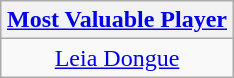<table class=wikitable style="text-align:center; margin:auto">
<tr>
<th><a href='#'>Most Valuable Player</a></th>
</tr>
<tr>
<td> <a href='#'>Leia Dongue</a></td>
</tr>
</table>
